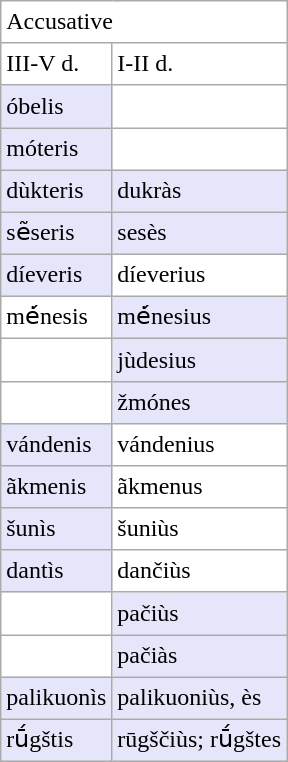<table class=wikitable style="background: #FFFFFF; line-height: 1.3em;">
<tr>
<td colspan=3>Accusative</td>
</tr>
<tr>
<td>III-V d.</td>
<td>I-II d.</td>
</tr>
<tr>
<td style="background: #E6E6FA">óbelis</td>
<td></td>
</tr>
<tr>
<td style="background: #E6E6FA">móteris</td>
<td></td>
</tr>
<tr style="background: #E6E6FA">
<td>dùkteris</td>
<td>dukràs</td>
</tr>
<tr style="background: #E6E6FA">
<td>sẽseris</td>
<td>sesès</td>
</tr>
<tr>
<td style="background: #E6E6FA">díeveris</td>
<td>díeverius</td>
</tr>
<tr>
<td>mė́nesis</td>
<td style="background: #E6E6FA">mė́nesius</td>
</tr>
<tr>
<td></td>
<td style="background: #E6E6FA">jùdesius</td>
</tr>
<tr>
<td></td>
<td style="background: #E6E6FA">žmónes</td>
</tr>
<tr>
<td style="background: #E6E6FA">vándenis</td>
<td>vándenius</td>
</tr>
<tr>
<td style="background: #E6E6FA">ãkmenis</td>
<td>ãkmenus</td>
</tr>
<tr>
<td style="background: #E6E6FA">šunìs</td>
<td>šuniùs</td>
</tr>
<tr>
<td style="background: #E6E6FA">dantìs</td>
<td>dančiùs</td>
</tr>
<tr>
<td></td>
<td style="background: #E6E6FA">pačiùs</td>
</tr>
<tr>
<td></td>
<td style="background: #E6E6FA">pačiàs</td>
</tr>
<tr style="background: #E6E6FA">
<td>palikuonìs</td>
<td>palikuoniùs, ès</td>
</tr>
<tr style="background: #E6E6FA">
<td>rū́gštis</td>
<td>rūgščiùs; rū́gštes</td>
</tr>
</table>
